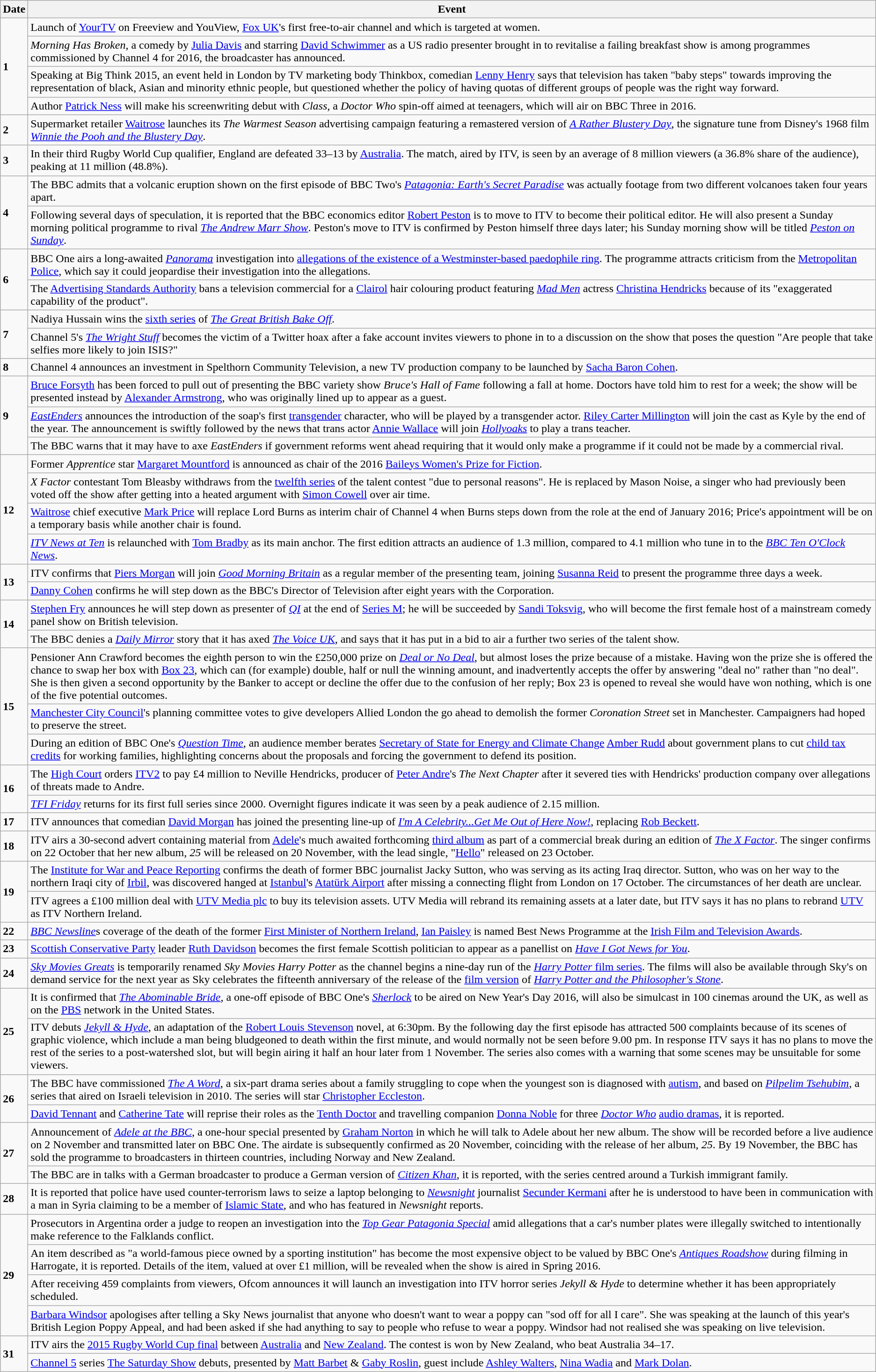<table class="wikitable">
<tr>
<th>Date</th>
<th>Event</th>
</tr>
<tr>
<td rowspan=4><strong>1</strong></td>
<td>Launch of <a href='#'>YourTV</a> on Freeview and YouView, <a href='#'>Fox UK</a>'s first free-to-air channel and which is targeted at women.</td>
</tr>
<tr>
<td><em>Morning Has Broken</em>, a comedy by <a href='#'>Julia Davis</a> and starring <a href='#'>David Schwimmer</a> as a US radio presenter brought in to revitalise a failing breakfast show is among programmes commissioned by Channel 4 for 2016, the broadcaster has announced.</td>
</tr>
<tr>
<td>Speaking at Big Think 2015, an event held in London by TV marketing body Thinkbox, comedian <a href='#'>Lenny Henry</a> says that television has taken "baby steps" towards improving the representation of black, Asian and minority ethnic people, but questioned whether the policy of having quotas of different groups of people was the right way forward.</td>
</tr>
<tr>
<td>Author <a href='#'>Patrick Ness</a> will make his screenwriting debut with <em>Class</em>, a <em>Doctor Who</em> spin-off aimed at teenagers, which will air on BBC Three in 2016.</td>
</tr>
<tr>
<td><strong>2</strong></td>
<td>Supermarket retailer <a href='#'>Waitrose</a> launches its <em>The Warmest Season</em> advertising campaign featuring a remastered version of <em><a href='#'>A Rather Blustery Day</a></em>, the signature tune from Disney's 1968 film <em><a href='#'>Winnie the Pooh and the Blustery Day</a></em>.</td>
</tr>
<tr>
<td><strong>3</strong></td>
<td>In their third Rugby World Cup qualifier, England are defeated 33–13 by <a href='#'>Australia</a>. The match, aired by ITV, is seen by an average of 8 million viewers (a 36.8% share of the audience), peaking at 11 million (48.8%).</td>
</tr>
<tr>
<td rowspan=2><strong>4</strong></td>
<td>The BBC admits that a volcanic eruption shown on the first episode of BBC Two's <em><a href='#'>Patagonia: Earth's Secret Paradise</a></em> was actually footage from two different volcanoes taken four years apart.</td>
</tr>
<tr>
<td>Following several days of speculation, it is reported that the BBC economics editor <a href='#'>Robert Peston</a> is to move to ITV to become their political editor. He will also present a Sunday morning political programme to rival <em><a href='#'>The Andrew Marr Show</a></em>. Peston's move to ITV is confirmed by Peston himself three days later; his Sunday morning show will be titled <em><a href='#'>Peston on Sunday</a></em>.</td>
</tr>
<tr>
<td rowspan=2><strong>6</strong></td>
<td>BBC One airs a long-awaited <em><a href='#'>Panorama</a></em> investigation into <a href='#'>allegations of the existence of a Westminster-based paedophile ring</a>. The programme attracts criticism from the <a href='#'>Metropolitan Police</a>, which say it could jeopardise their investigation into the allegations.</td>
</tr>
<tr>
<td>The <a href='#'>Advertising Standards Authority</a> bans a television commercial for a <a href='#'>Clairol</a> hair colouring product featuring <em><a href='#'>Mad Men</a></em> actress <a href='#'>Christina Hendricks</a> because of its "exaggerated capability of the product".</td>
</tr>
<tr>
<td rowspan=2><strong>7</strong></td>
<td>Nadiya Hussain wins the <a href='#'>sixth series</a> of <em><a href='#'>The Great British Bake Off</a></em>.</td>
</tr>
<tr>
<td>Channel 5's <em><a href='#'>The Wright Stuff</a></em> becomes the victim of a Twitter hoax after a fake account invites viewers to phone in to a discussion on the show that poses the question "Are people that take selfies more likely to join ISIS?"</td>
</tr>
<tr>
<td><strong>8</strong></td>
<td>Channel 4 announces an investment in Spelthorn Community Television, a new TV production company to be launched by <a href='#'>Sacha Baron Cohen</a>.</td>
</tr>
<tr>
<td rowspan=3><strong>9</strong></td>
<td><a href='#'>Bruce Forsyth</a> has been forced to pull out of presenting the BBC variety show <em>Bruce's Hall of Fame</em> following a fall at home. Doctors have told him to rest for a week; the show will be presented instead by <a href='#'>Alexander Armstrong</a>, who was originally lined up to appear as a guest.</td>
</tr>
<tr>
<td><em><a href='#'>EastEnders</a></em> announces the introduction of the soap's first <a href='#'>transgender</a> character, who will be played by a transgender actor. <a href='#'>Riley Carter Millington</a> will join the cast as Kyle by the end of the year. The announcement is swiftly followed by the news that trans actor <a href='#'>Annie Wallace</a> will join <em><a href='#'>Hollyoaks</a></em> to play a trans teacher.</td>
</tr>
<tr>
<td>The BBC warns that it may have to axe <em>EastEnders</em> if government reforms went ahead requiring that it would only make a programme if it could not be made by a commercial rival.</td>
</tr>
<tr>
<td rowspan=4><strong>12</strong></td>
<td>Former <em>Apprentice</em> star <a href='#'>Margaret Mountford</a> is announced as chair of the 2016 <a href='#'>Baileys Women's Prize for Fiction</a>.</td>
</tr>
<tr>
<td><em>X Factor</em> contestant Tom Bleasby withdraws from the <a href='#'>twelfth series</a> of the talent contest "due to personal reasons". He is replaced by Mason Noise, a singer who had previously been voted off the show after getting into a heated argument with <a href='#'>Simon Cowell</a> over air time.</td>
</tr>
<tr>
<td><a href='#'>Waitrose</a> chief executive <a href='#'>Mark Price</a> will replace Lord Burns as interim chair of Channel 4 when Burns steps down from the role at the end of January 2016; Price's appointment will be on a temporary basis while another chair is found.</td>
</tr>
<tr>
<td><em><a href='#'>ITV News at Ten</a></em> is relaunched with <a href='#'>Tom Bradby</a> as its main anchor. The first edition attracts an audience of 1.3 million, compared to 4.1 million who tune in to the <em><a href='#'>BBC Ten O'Clock News</a></em>.</td>
</tr>
<tr>
<td rowspan=2><strong>13</strong></td>
<td>ITV confirms that <a href='#'>Piers Morgan</a> will join <em><a href='#'>Good Morning Britain</a></em> as a regular member of the presenting team, joining <a href='#'>Susanna Reid</a> to present the programme three days a week.</td>
</tr>
<tr>
<td><a href='#'>Danny Cohen</a> confirms he will step down as the BBC's Director of Television after eight years with the Corporation.</td>
</tr>
<tr>
<td rowspan=2><strong>14</strong></td>
<td><a href='#'>Stephen Fry</a> announces he will step down as presenter of <em><a href='#'>QI</a></em> at the end of <a href='#'>Series M</a>; he will be succeeded by <a href='#'>Sandi Toksvig</a>, who will become the first female host of a mainstream comedy panel show on British television.</td>
</tr>
<tr>
<td>The BBC denies a <em><a href='#'>Daily Mirror</a></em> story that it has axed <em><a href='#'>The Voice UK</a></em>, and says that it has put in a bid to air a further two series of the talent show.</td>
</tr>
<tr>
<td rowspan=3><strong>15</strong></td>
<td>Pensioner Ann Crawford becomes the eighth person to win the £250,000 prize on <em><a href='#'>Deal or No Deal</a></em>, but almost loses the prize because of a mistake. Having won the prize she is offered the chance to swap her box with <a href='#'>Box 23</a>, which can (for example) double, half or null the winning amount, and inadvertently accepts the offer by answering "deal no" rather than "no deal". She is then given a second opportunity by the Banker to accept or decline the offer due to the confusion of her reply; Box 23 is opened to reveal she would have won nothing, which is one of the five potential outcomes.</td>
</tr>
<tr>
<td><a href='#'>Manchester City Council</a>'s planning committee votes to give developers Allied London the go ahead to demolish the former <em>Coronation Street</em> set in Manchester. Campaigners had hoped to preserve the street.</td>
</tr>
<tr>
<td>During an edition of BBC One's <em><a href='#'>Question Time</a></em>, an audience member berates <a href='#'>Secretary of State for Energy and Climate Change</a> <a href='#'>Amber Rudd</a> about government plans to cut <a href='#'>child tax credits</a> for working families, highlighting concerns about the proposals and forcing the government to defend its position.</td>
</tr>
<tr>
<td rowspan=2><strong>16</strong></td>
<td>The <a href='#'>High Court</a> orders <a href='#'>ITV2</a> to pay £4 million to Neville Hendricks, producer of <a href='#'>Peter Andre</a>'s <em>The Next Chapter</em> after it severed ties with Hendricks' production company over allegations of threats made to Andre.</td>
</tr>
<tr>
<td><em><a href='#'>TFI Friday</a></em> returns for its first full series since 2000. Overnight figures indicate it was seen by a peak audience of 2.15 million.</td>
</tr>
<tr>
<td><strong>17</strong></td>
<td>ITV announces that comedian <a href='#'>David Morgan</a> has joined the presenting line-up of <em><a href='#'>I'm A Celebrity...Get Me Out of Here Now!</a></em>, replacing <a href='#'>Rob Beckett</a>.</td>
</tr>
<tr>
<td><strong>18</strong></td>
<td>ITV airs a 30-second advert containing material from <a href='#'>Adele</a>'s much awaited forthcoming <a href='#'>third album</a> as part of a commercial break during an edition of <em><a href='#'>The X Factor</a></em>. The singer confirms on 22 October that her new album, <em>25</em> will be released on 20 November, with the lead single, "<a href='#'>Hello</a>" released on 23 October.</td>
</tr>
<tr>
<td rowspan=2><strong>19</strong></td>
<td>The <a href='#'>Institute for War and Peace Reporting</a> confirms the death of former BBC journalist Jacky Sutton, who was serving as its acting Iraq director. Sutton, who was on her way to the northern Iraqi city of <a href='#'>Irbil</a>, was discovered hanged at <a href='#'>Istanbul</a>'s <a href='#'>Atatürk Airport</a> after missing a connecting flight from London on 17 October. The circumstances of her death are unclear.</td>
</tr>
<tr>
<td>ITV agrees a £100 million deal with <a href='#'>UTV Media plc</a> to buy its television assets. UTV Media will rebrand its remaining assets at a later date, but ITV says it has no plans to rebrand <a href='#'>UTV</a> as ITV Northern Ireland.</td>
</tr>
<tr>
<td><strong>22</strong></td>
<td><em><a href='#'>BBC Newsline</a></em>s coverage of the death of the former <a href='#'>First Minister of Northern Ireland</a>, <a href='#'>Ian Paisley</a> is named Best News Programme at the <a href='#'>Irish Film and Television Awards</a>.</td>
</tr>
<tr>
<td><strong>23</strong></td>
<td><a href='#'>Scottish Conservative Party</a> leader <a href='#'>Ruth Davidson</a> becomes the first female Scottish politician to appear as a panellist on <em><a href='#'>Have I Got News for You</a></em>.</td>
</tr>
<tr>
<td><strong>24</strong></td>
<td><em><a href='#'>Sky Movies Greats</a></em> is temporarily renamed <em>Sky Movies Harry Potter</em> as the channel begins a nine-day run of the <a href='#'><em>Harry Potter</em> film series</a>. The films will also be available through Sky's on demand service for the next year as Sky celebrates the fifteenth anniversary of the release of the <a href='#'>film version</a> of <em><a href='#'>Harry Potter and the Philosopher's Stone</a></em>.</td>
</tr>
<tr>
<td rowspan=2><strong>25</strong></td>
<td>It is confirmed that <em><a href='#'>The Abominable Bride</a></em>, a one-off episode of BBC One's <em><a href='#'>Sherlock</a></em> to be aired on New Year's Day 2016, will also be simulcast in 100 cinemas around the UK, as well as on the <a href='#'>PBS</a> network in the United States.</td>
</tr>
<tr>
<td>ITV debuts <em><a href='#'>Jekyll & Hyde</a></em>, an adaptation of the <a href='#'>Robert Louis Stevenson</a> novel, at 6:30pm. By the following day the first episode has attracted 500 complaints because of its scenes of graphic violence, which include a man being bludgeoned to death within the first minute, and would normally not be seen before 9.00 pm. In response ITV says it has no plans to move the rest of the series to a post-watershed slot, but will begin airing it half an hour later from 1 November. The series also comes with a warning that some scenes may be unsuitable for some viewers.</td>
</tr>
<tr>
<td rowspan=2><strong>26</strong></td>
<td>The BBC have commissioned <em><a href='#'>The A Word</a></em>, a six-part drama series about a family struggling to cope when the youngest son is diagnosed with <a href='#'>autism</a>, and based on <a href='#'><em>Pilpelim Tsehubim</em></a>, a series that aired on Israeli television in 2010. The series will star <a href='#'>Christopher Eccleston</a>.</td>
</tr>
<tr>
<td><a href='#'>David Tennant</a> and <a href='#'>Catherine Tate</a> will reprise their roles as the <a href='#'>Tenth Doctor</a> and travelling companion <a href='#'>Donna Noble</a> for three <em><a href='#'>Doctor Who</a></em> <a href='#'>audio dramas</a>, it is reported.</td>
</tr>
<tr>
<td rowspan=2><strong>27</strong></td>
<td>Announcement of <em><a href='#'>Adele at the BBC</a></em>, a one-hour special presented by <a href='#'>Graham Norton</a> in which he will talk to Adele about her new album. The show will be recorded before a live audience on 2 November and transmitted later on BBC One. The airdate is subsequently confirmed as 20 November, coinciding with the release of her album, <em>25</em>. By 19 November, the BBC has sold the programme to broadcasters in thirteen countries, including Norway and New Zealand.</td>
</tr>
<tr>
<td>The BBC are in talks with a German broadcaster to produce a German version of <em><a href='#'>Citizen Khan</a></em>, it is reported, with the series centred around a Turkish immigrant family.</td>
</tr>
<tr>
<td><strong>28</strong></td>
<td>It is reported that police have used counter-terrorism laws to seize a laptop belonging to <em><a href='#'>Newsnight</a></em> journalist <a href='#'>Secunder Kermani</a> after he is understood to have been in communication with a man in Syria claiming to be a member of <a href='#'>Islamic State</a>, and who has featured in <em>Newsnight</em> reports.</td>
</tr>
<tr>
<td rowspan=4><strong>29</strong></td>
<td>Prosecutors in Argentina order a judge to reopen an investigation into the <em><a href='#'>Top Gear Patagonia Special</a></em> amid allegations that a car's number plates were illegally switched to intentionally make reference to the Falklands conflict.</td>
</tr>
<tr>
<td>An item described as "a world-famous piece owned by a sporting institution" has become the most expensive object to be valued by BBC One's <em><a href='#'>Antiques Roadshow</a></em> during filming in Harrogate, it is reported. Details of the item, valued at over £1 million, will be revealed when the show is aired in Spring 2016.</td>
</tr>
<tr>
<td>After receiving 459 complaints from viewers, Ofcom announces it will launch an investigation into ITV horror series <em>Jekyll & Hyde</em> to determine whether it has been appropriately scheduled.</td>
</tr>
<tr>
<td><a href='#'>Barbara Windsor</a> apologises after telling a Sky News journalist that anyone who doesn't want to wear a poppy can "sod off for all I care". She was speaking at the launch of this year's British Legion Poppy Appeal, and had been asked if she had anything to say to people who refuse to wear a poppy. Windsor had not realised she was speaking on live television.</td>
</tr>
<tr>
<td rowspan="2"><strong>31</strong></td>
<td>ITV airs the <a href='#'>2015 Rugby World Cup final</a> between <a href='#'>Australia</a> and <a href='#'>New Zealand</a>. The contest is won by New Zealand, who beat Australia 34–17.</td>
</tr>
<tr>
<td><a href='#'>Channel 5</a> series <a href='#'>The Saturday Show</a> debuts, presented by <a href='#'>Matt Barbet</a> & <a href='#'>Gaby Roslin</a>, guest include <a href='#'>Ashley Walters</a>, <a href='#'>Nina Wadia</a> and <a href='#'>Mark Dolan</a>.</td>
</tr>
</table>
